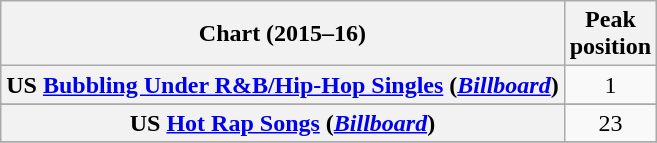<table class="wikitable plainrowheaders sortable" style="text-align:center;">
<tr>
<th scope="col">Chart (2015–16)</th>
<th scope="col">Peak<br>position</th>
</tr>
<tr>
<th scope="row">US <a href='#'>Bubbling Under R&B/Hip-Hop Singles</a> (<a href='#'><em>Billboard</em></a>)</th>
<td style="text-align:center;">1</td>
</tr>
<tr>
</tr>
<tr>
<th scope="row">US <a href='#'>Hot Rap Songs</a> (<a href='#'><em>Billboard</em></a>)</th>
<td style="text-align:center">23</td>
</tr>
<tr>
</tr>
</table>
